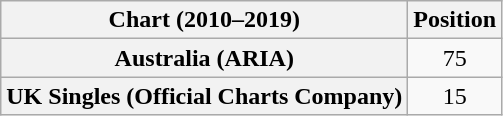<table class="wikitable sortable plainrowheaders" style="text-align:center">
<tr>
<th scope="col">Chart (2010–2019)</th>
<th scope="col">Position</th>
</tr>
<tr>
<th scope="row">Australia (ARIA)</th>
<td>75</td>
</tr>
<tr>
<th scope="row">UK Singles (Official Charts Company)</th>
<td>15</td>
</tr>
</table>
